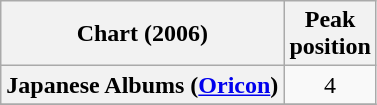<table class="wikitable plainrowheaders">
<tr>
<th>Chart (2006)</th>
<th>Peak<br>position</th>
</tr>
<tr>
<th scope="row">Japanese Albums (<a href='#'>Oricon</a>)</th>
<td style="text-align:center;">4</td>
</tr>
<tr>
</tr>
</table>
